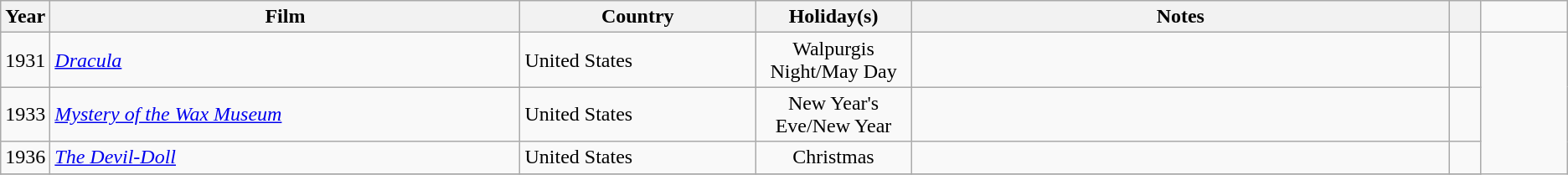<table class="wikitable plainrowheaders sortable">
<tr>
<th style=width:3%>Year</th>
<th style=width:30%>Film</th>
<th style=width:15%>Country</th>
<th style=width:10%>Holiday(s)</th>
<th>Notes</th>
<th style=width:2%></th>
<td align=center></td>
</tr>
<tr>
<td>1931</td>
<td><em><a href='#'>Dracula</a></em></td>
<td>United States</td>
<td align=center>Walpurgis Night/May Day</td>
<td></td>
<td align=center></td>
</tr>
<tr>
<td>1933</td>
<td><em><a href='#'>Mystery of the Wax Museum</a></em></td>
<td>United States</td>
<td align=center>New Year's Eve/New Year</td>
<td></td>
<td align=center></td>
</tr>
<tr>
<td>1936</td>
<td><em><a href='#'>The Devil-Doll</a></em></td>
<td>United States</td>
<td align=center>Christmas</td>
<td></td>
<td align=center></td>
</tr>
<tr>
</tr>
</table>
